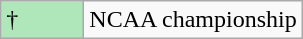<table class="wikitable">
<tr>
<td style="background:#afe6ba; width:3em;">†</td>
<td>NCAA championship</td>
</tr>
</table>
